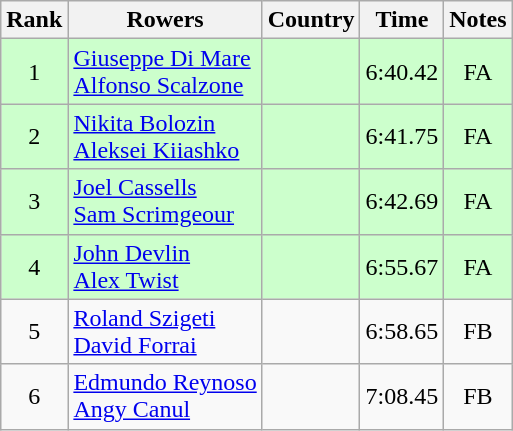<table class="wikitable" style="text-align:center">
<tr>
<th>Rank</th>
<th>Rowers</th>
<th>Country</th>
<th>Time</th>
<th>Notes</th>
</tr>
<tr bgcolor=ccffcc>
<td>1</td>
<td align="left"><a href='#'>Giuseppe Di Mare</a><br><a href='#'>Alfonso Scalzone</a></td>
<td align="left"></td>
<td>6:40.42</td>
<td>FA</td>
</tr>
<tr bgcolor=ccffcc>
<td>2</td>
<td align="left"><a href='#'>Nikita Bolozin</a><br><a href='#'>Aleksei Kiiashko</a></td>
<td align="left"></td>
<td>6:41.75</td>
<td>FA</td>
</tr>
<tr bgcolor=ccffcc>
<td>3</td>
<td align="left"><a href='#'>Joel Cassells</a><br><a href='#'>Sam Scrimgeour</a></td>
<td align="left"></td>
<td>6:42.69</td>
<td>FA</td>
</tr>
<tr bgcolor=ccffcc>
<td>4</td>
<td align="left"><a href='#'>John Devlin</a><br><a href='#'>Alex Twist</a></td>
<td align="left"></td>
<td>6:55.67</td>
<td>FA</td>
</tr>
<tr>
<td>5</td>
<td align="left"><a href='#'>Roland Szigeti</a><br><a href='#'>David Forrai</a></td>
<td align="left"></td>
<td>6:58.65</td>
<td>FB</td>
</tr>
<tr>
<td>6</td>
<td align="left"><a href='#'>Edmundo Reynoso</a><br><a href='#'>Angy Canul</a></td>
<td align="left"></td>
<td>7:08.45</td>
<td>FB</td>
</tr>
</table>
